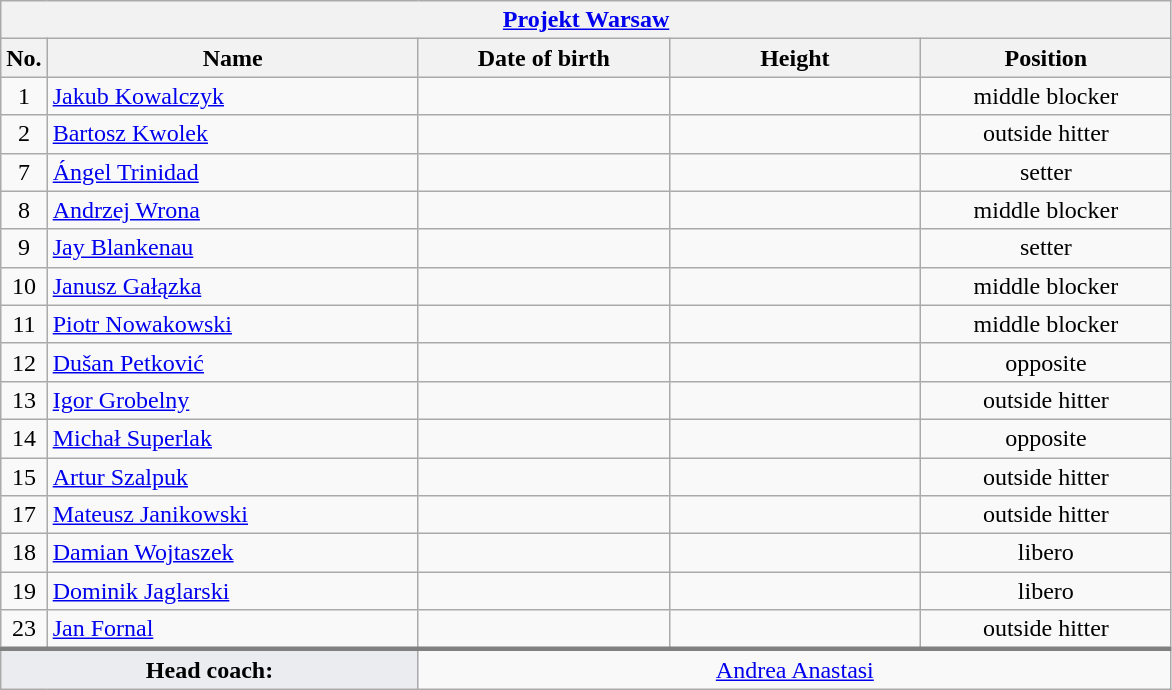<table class="wikitable collapsible collapsed" style="font-size:100%; text-align:center">
<tr>
<th colspan=5 style="width:30em"><a href='#'>Projekt Warsaw</a></th>
</tr>
<tr>
<th>No.</th>
<th style="width:15em">Name</th>
<th style="width:10em">Date of birth</th>
<th style="width:10em">Height</th>
<th style="width:10em">Position</th>
</tr>
<tr>
<td>1</td>
<td align=left> <a href='#'>Jakub Kowalczyk</a></td>
<td align=right></td>
<td></td>
<td>middle blocker</td>
</tr>
<tr>
<td>2</td>
<td align=left> <a href='#'>Bartosz Kwolek</a></td>
<td align=right></td>
<td></td>
<td>outside hitter</td>
</tr>
<tr>
<td>7</td>
<td align=left> <a href='#'>Ángel Trinidad</a></td>
<td align=right></td>
<td></td>
<td>setter</td>
</tr>
<tr>
<td>8</td>
<td align=left> <a href='#'>Andrzej Wrona</a></td>
<td align=right></td>
<td></td>
<td>middle blocker</td>
</tr>
<tr>
<td>9</td>
<td align=left> <a href='#'>Jay Blankenau</a></td>
<td align=right></td>
<td></td>
<td>setter</td>
</tr>
<tr>
<td>10</td>
<td align=left> <a href='#'>Janusz Gałązka</a></td>
<td align=right></td>
<td></td>
<td>middle blocker</td>
</tr>
<tr>
<td>11</td>
<td align=left> <a href='#'>Piotr Nowakowski</a></td>
<td align=right></td>
<td></td>
<td>middle blocker</td>
</tr>
<tr>
<td>12</td>
<td align=left> <a href='#'>Dušan Petković</a></td>
<td align=right></td>
<td></td>
<td>opposite</td>
</tr>
<tr>
<td>13</td>
<td align=left> <a href='#'>Igor Grobelny</a></td>
<td align=right></td>
<td></td>
<td>outside hitter</td>
</tr>
<tr>
<td>14</td>
<td align=left> <a href='#'>Michał Superlak</a></td>
<td align=right></td>
<td></td>
<td>opposite</td>
</tr>
<tr>
<td>15</td>
<td align=left> <a href='#'>Artur Szalpuk</a></td>
<td align=right></td>
<td></td>
<td>outside hitter</td>
</tr>
<tr>
<td>17</td>
<td align=left> <a href='#'>Mateusz Janikowski</a></td>
<td align=right></td>
<td></td>
<td>outside hitter</td>
</tr>
<tr>
<td>18</td>
<td align=left> <a href='#'>Damian Wojtaszek</a></td>
<td align=right></td>
<td></td>
<td>libero</td>
</tr>
<tr>
<td>19</td>
<td align=left> <a href='#'>Dominik Jaglarski</a></td>
<td align=right></td>
<td></td>
<td>libero</td>
</tr>
<tr>
<td>23</td>
<td align=left> <a href='#'>Jan Fornal</a></td>
<td align=right></td>
<td></td>
<td>outside hitter</td>
</tr>
<tr style="border-top: 3px solid grey">
<td colspan=2 style="background:#EAECF0"><strong>Head coach:</strong></td>
<td colspan=3> <a href='#'>Andrea Anastasi</a></td>
</tr>
</table>
